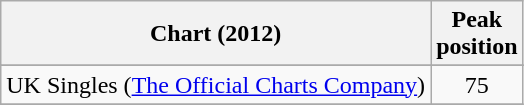<table class="wikitable">
<tr>
<th>Chart (2012)</th>
<th>Peak<br>position</th>
</tr>
<tr>
</tr>
<tr>
</tr>
<tr>
<td>UK Singles (<a href='#'>The Official Charts Company</a>)</td>
<td style="text-align:center;">75</td>
</tr>
<tr>
</tr>
</table>
